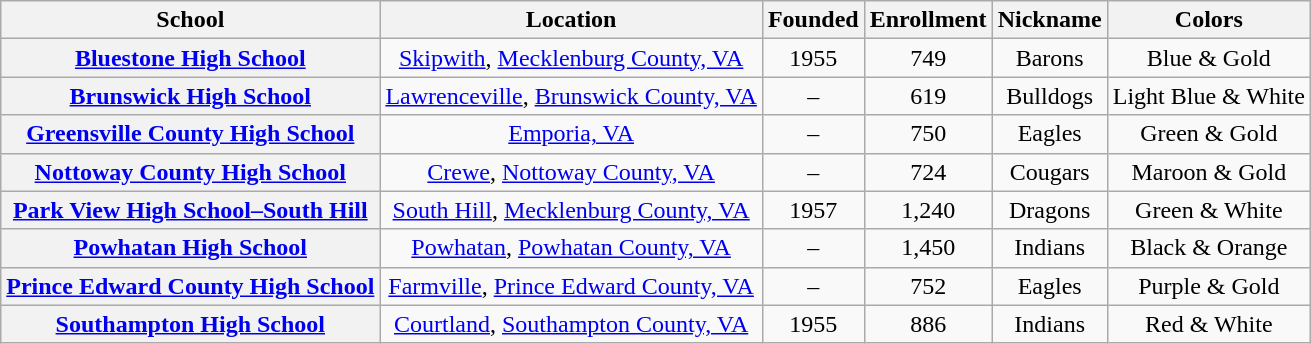<table class="wikitable sortable" style="text-align:center">
<tr>
<th>School</th>
<th>Location</th>
<th>Founded</th>
<th>Enrollment</th>
<th>Nickname</th>
<th class="unsortable">Colors</th>
</tr>
<tr>
<th><a href='#'>Bluestone High School</a></th>
<td><a href='#'>Skipwith</a>, <a href='#'>Mecklenburg County, VA</a></td>
<td>1955</td>
<td>749</td>
<td>Barons</td>
<td>  Blue & Gold</td>
</tr>
<tr>
<th><a href='#'>Brunswick High School</a></th>
<td><a href='#'>Lawrenceville</a>, <a href='#'>Brunswick County, VA</a></td>
<td>–</td>
<td>619</td>
<td>Bulldogs</td>
<td>  Light Blue & White</td>
</tr>
<tr>
<th><a href='#'>Greensville County High School</a></th>
<td><a href='#'>Emporia, VA</a></td>
<td>–</td>
<td>750</td>
<td>Eagles</td>
<td>  Green & Gold</td>
</tr>
<tr>
<th><a href='#'>Nottoway County High School</a></th>
<td><a href='#'>Crewe</a>, <a href='#'>Nottoway County, VA</a></td>
<td>–</td>
<td>724</td>
<td>Cougars</td>
<td>  Maroon & Gold</td>
</tr>
<tr>
<th><a href='#'>Park View High School–South Hill</a></th>
<td><a href='#'>South Hill</a>, <a href='#'>Mecklenburg County, VA</a></td>
<td>1957</td>
<td>1,240</td>
<td>Dragons</td>
<td>  Green & White</td>
</tr>
<tr>
<th><a href='#'>Powhatan High School</a></th>
<td><a href='#'>Powhatan</a>, <a href='#'>Powhatan County, VA</a></td>
<td>–</td>
<td>1,450</td>
<td>Indians</td>
<td>  Black & Orange</td>
</tr>
<tr>
<th><a href='#'>Prince Edward County High School</a></th>
<td><a href='#'>Farmville</a>, <a href='#'>Prince Edward County, VA</a></td>
<td>–</td>
<td>752</td>
<td>Eagles</td>
<td>  Purple & Gold</td>
</tr>
<tr>
<th><a href='#'>Southampton High School</a></th>
<td><a href='#'>Courtland</a>, <a href='#'>Southampton County, VA</a></td>
<td>1955</td>
<td>886</td>
<td>Indians</td>
<td>  Red & White</td>
</tr>
</table>
